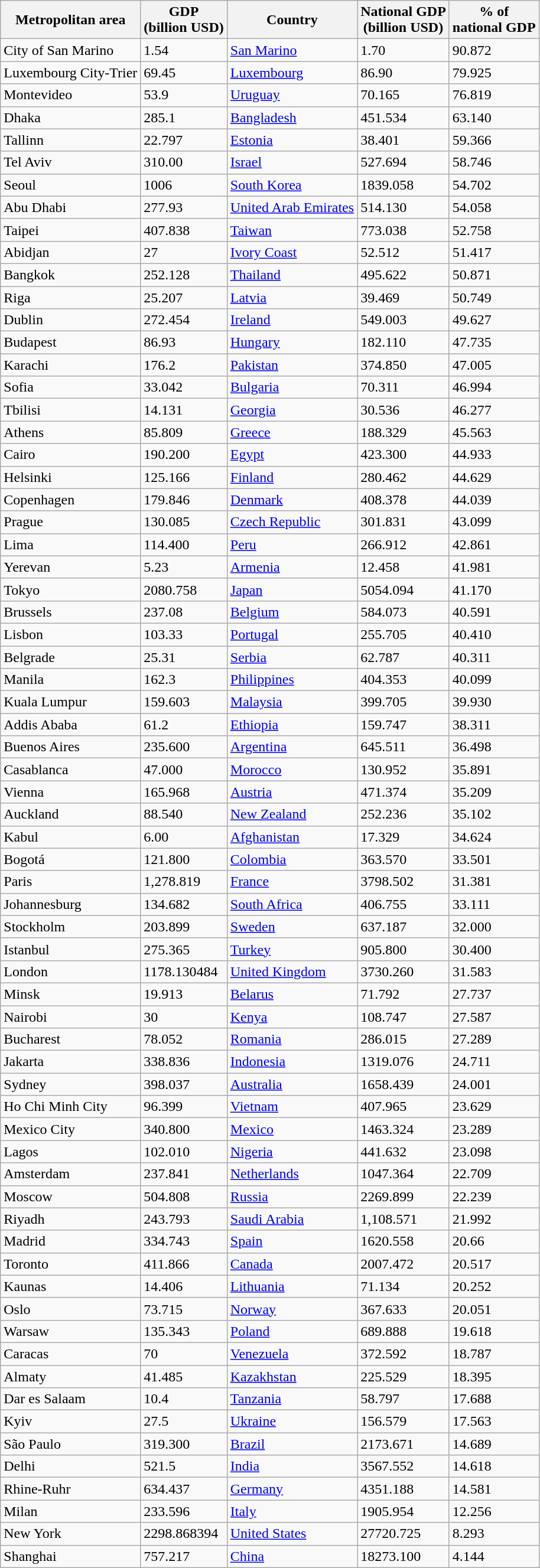<table class="wikitable sortable">
<tr>
<th>Metropolitan area</th>
<th>GDP<br>(billion USD)</th>
<th>Country</th>
<th>National GDP<br>(billion USD)</th>
<th>% of<br>national GDP</th>
</tr>
<tr>
<td>City of San Marino</td>
<td>1.54</td>
<td><a href='#'>San Marino</a></td>
<td>1.70</td>
<td>90.872</td>
</tr>
<tr>
<td>Luxembourg City-Trier</td>
<td>69.45</td>
<td><a href='#'>Luxembourg</a></td>
<td>86.90</td>
<td>79.925</td>
</tr>
<tr>
<td>Montevideo</td>
<td>53.9</td>
<td><a href='#'>Uruguay</a></td>
<td>70.165</td>
<td>76.819</td>
</tr>
<tr>
<td>Dhaka</td>
<td>285.1</td>
<td><a href='#'>Bangladesh</a></td>
<td>451.534</td>
<td>63.140</td>
</tr>
<tr>
<td>Tallinn</td>
<td>22.797</td>
<td><a href='#'>Estonia</a></td>
<td>38.401</td>
<td>59.366</td>
</tr>
<tr>
<td>Tel Aviv</td>
<td>310.00</td>
<td><a href='#'>Israel</a></td>
<td>527.694</td>
<td>58.746</td>
</tr>
<tr>
<td>Seoul</td>
<td>1006</td>
<td><a href='#'>South Korea</a></td>
<td>1839.058</td>
<td>54.702</td>
</tr>
<tr>
<td>Abu Dhabi</td>
<td>277.93</td>
<td><a href='#'>United Arab Emirates</a></td>
<td>514.130</td>
<td>54.058</td>
</tr>
<tr>
<td>Taipei</td>
<td>407.838</td>
<td><a href='#'>Taiwan</a></td>
<td>773.038</td>
<td>52.758</td>
</tr>
<tr>
<td>Abidjan</td>
<td>27</td>
<td><a href='#'>Ivory Coast</a></td>
<td>52.512</td>
<td>51.417</td>
</tr>
<tr>
<td>Bangkok</td>
<td>252.128</td>
<td><a href='#'>Thailand</a></td>
<td>495.622</td>
<td>50.871</td>
</tr>
<tr>
<td>Riga</td>
<td>25.207</td>
<td><a href='#'>Latvia</a></td>
<td>39.469</td>
<td>50.749</td>
</tr>
<tr>
<td>Dublin</td>
<td>272.454</td>
<td><a href='#'>Ireland</a></td>
<td>549.003</td>
<td>49.627</td>
</tr>
<tr>
<td>Budapest</td>
<td>86.93</td>
<td><a href='#'>Hungary</a></td>
<td>182.110</td>
<td>47.735</td>
</tr>
<tr>
<td>Karachi</td>
<td>176.2</td>
<td><a href='#'>Pakistan</a></td>
<td>374.850</td>
<td>47.005</td>
</tr>
<tr>
<td>Sofia</td>
<td>33.042</td>
<td><a href='#'>Bulgaria</a></td>
<td>70.311</td>
<td>46.994</td>
</tr>
<tr>
<td>Tbilisi</td>
<td>14.131</td>
<td><a href='#'>Georgia</a></td>
<td>30.536</td>
<td>46.277</td>
</tr>
<tr>
<td>Athens</td>
<td>85.809</td>
<td><a href='#'>Greece</a></td>
<td>188.329</td>
<td>45.563</td>
</tr>
<tr>
<td>Cairo</td>
<td>190.200</td>
<td><a href='#'>Egypt</a></td>
<td>423.300</td>
<td>44.933</td>
</tr>
<tr>
<td>Helsinki</td>
<td>125.166</td>
<td><a href='#'>Finland</a></td>
<td>280.462</td>
<td>44.629</td>
</tr>
<tr>
<td>Copenhagen</td>
<td>179.846</td>
<td><a href='#'>Denmark</a></td>
<td>408.378</td>
<td>44.039</td>
</tr>
<tr>
<td>Prague</td>
<td>130.085</td>
<td><a href='#'>Czech Republic</a></td>
<td>301.831</td>
<td>43.099</td>
</tr>
<tr>
<td>Lima</td>
<td>114.400</td>
<td><a href='#'>Peru</a></td>
<td>266.912</td>
<td>42.861</td>
</tr>
<tr>
<td>Yerevan</td>
<td>5.23</td>
<td><a href='#'>Armenia</a></td>
<td>12.458</td>
<td>41.981</td>
</tr>
<tr>
<td>Tokyo</td>
<td>2080.758</td>
<td><a href='#'>Japan</a></td>
<td>5054.094</td>
<td>41.170</td>
</tr>
<tr>
<td>Brussels</td>
<td>237.08</td>
<td><a href='#'>Belgium</a></td>
<td>584.073</td>
<td>40.591</td>
</tr>
<tr>
<td>Lisbon</td>
<td>103.33</td>
<td><a href='#'>Portugal</a></td>
<td>255.705</td>
<td>40.410</td>
</tr>
<tr>
<td>Belgrade</td>
<td>25.31</td>
<td><a href='#'>Serbia</a></td>
<td>62.787</td>
<td>40.311</td>
</tr>
<tr>
<td>Manila</td>
<td>162.3</td>
<td><a href='#'>Philippines</a></td>
<td>404.353</td>
<td>40.099</td>
</tr>
<tr>
<td>Kuala Lumpur</td>
<td>159.603</td>
<td><a href='#'>Malaysia</a></td>
<td>399.705</td>
<td>39.930</td>
</tr>
<tr>
<td>Addis Ababa</td>
<td>61.2</td>
<td><a href='#'>Ethiopia</a></td>
<td>159.747</td>
<td>38.311</td>
</tr>
<tr>
<td>Buenos Aires</td>
<td>235.600</td>
<td><a href='#'>Argentina</a></td>
<td>645.511</td>
<td>36.498</td>
</tr>
<tr>
<td>Casablanca</td>
<td>47.000</td>
<td><a href='#'>Morocco</a></td>
<td>130.952</td>
<td>35.891</td>
</tr>
<tr>
<td>Vienna</td>
<td>165.968</td>
<td><a href='#'>Austria</a></td>
<td>471.374</td>
<td>35.209</td>
</tr>
<tr>
<td>Auckland</td>
<td>88.540</td>
<td><a href='#'>New Zealand</a></td>
<td>252.236</td>
<td>35.102</td>
</tr>
<tr>
<td>Kabul</td>
<td>6.00</td>
<td><a href='#'>Afghanistan</a></td>
<td>17.329</td>
<td>34.624</td>
</tr>
<tr>
<td>Bogotá</td>
<td>121.800</td>
<td><a href='#'>Colombia</a></td>
<td>363.570</td>
<td>33.501</td>
</tr>
<tr>
<td>Paris</td>
<td>1,278.819</td>
<td><a href='#'>France</a></td>
<td>3798.502</td>
<td>31.381</td>
</tr>
<tr>
<td>Johannesburg</td>
<td>134.682</td>
<td><a href='#'>South Africa</a></td>
<td>406.755</td>
<td>33.111</td>
</tr>
<tr>
<td>Stockholm</td>
<td>203.899</td>
<td><a href='#'>Sweden</a></td>
<td>637.187</td>
<td>32.000</td>
</tr>
<tr>
<td>Istanbul</td>
<td>275.365</td>
<td><a href='#'>Turkey</a></td>
<td>905.800</td>
<td>30.400</td>
</tr>
<tr>
<td>London</td>
<td>1178.130484</td>
<td><a href='#'>United Kingdom</a></td>
<td>3730.260</td>
<td>31.583</td>
</tr>
<tr>
<td>Minsk</td>
<td>19.913</td>
<td><a href='#'>Belarus</a></td>
<td>71.792</td>
<td>27.737</td>
</tr>
<tr>
<td>Nairobi</td>
<td>30</td>
<td><a href='#'>Kenya</a></td>
<td>108.747</td>
<td>27.587</td>
</tr>
<tr>
<td>Bucharest</td>
<td>78.052</td>
<td><a href='#'>Romania</a></td>
<td>286.015</td>
<td>27.289</td>
</tr>
<tr>
<td>Jakarta</td>
<td>338.836</td>
<td><a href='#'>Indonesia</a></td>
<td>1319.076</td>
<td>24.711</td>
</tr>
<tr>
<td>Sydney</td>
<td>398.037</td>
<td><a href='#'>Australia</a></td>
<td>1658.439</td>
<td>24.001</td>
</tr>
<tr>
<td>Ho Chi Minh City</td>
<td>96.399</td>
<td><a href='#'>Vietnam</a></td>
<td>407.965</td>
<td>23.629</td>
</tr>
<tr>
<td>Mexico City</td>
<td>340.800</td>
<td><a href='#'>Mexico</a></td>
<td>1463.324</td>
<td>23.289</td>
</tr>
<tr>
<td>Lagos</td>
<td>102.010</td>
<td><a href='#'>Nigeria</a></td>
<td>441.632</td>
<td>23.098</td>
</tr>
<tr>
<td>Amsterdam</td>
<td>237.841</td>
<td><a href='#'>Netherlands</a></td>
<td>1047.364</td>
<td>22.709</td>
</tr>
<tr>
<td>Moscow</td>
<td>504.808</td>
<td><a href='#'>Russia</a></td>
<td>2269.899</td>
<td>22.239</td>
</tr>
<tr>
<td>Riyadh</td>
<td>243.793</td>
<td><a href='#'>Saudi Arabia</a></td>
<td>1,108.571</td>
<td>21.992</td>
</tr>
<tr>
<td>Madrid</td>
<td>334.743</td>
<td><a href='#'>Spain</a></td>
<td>1620.558</td>
<td>20.66</td>
</tr>
<tr>
<td>Toronto</td>
<td>411.866</td>
<td><a href='#'>Canada</a></td>
<td>2007.472</td>
<td>20.517</td>
</tr>
<tr>
<td>Kaunas</td>
<td>14.406</td>
<td><a href='#'>Lithuania</a></td>
<td>71.134</td>
<td>20.252</td>
</tr>
<tr>
<td>Oslo</td>
<td>73.715</td>
<td><a href='#'>Norway</a></td>
<td>367.633</td>
<td>20.051</td>
</tr>
<tr>
<td>Warsaw</td>
<td>135.343</td>
<td><a href='#'>Poland</a></td>
<td>689.888</td>
<td>19.618</td>
</tr>
<tr>
<td>Caracas</td>
<td>70</td>
<td><a href='#'>Venezuela</a></td>
<td>372.592</td>
<td>18.787</td>
</tr>
<tr>
<td>Almaty</td>
<td>41.485</td>
<td><a href='#'>Kazakhstan</a></td>
<td>225.529</td>
<td>18.395</td>
</tr>
<tr>
<td>Dar es Salaam</td>
<td>10.4</td>
<td><a href='#'>Tanzania</a></td>
<td>58.797</td>
<td>17.688</td>
</tr>
<tr>
<td>Kyiv</td>
<td>27.5</td>
<td><a href='#'>Ukraine</a></td>
<td>156.579</td>
<td>17.563</td>
</tr>
<tr>
<td>São Paulo</td>
<td>319.300</td>
<td><a href='#'>Brazil</a></td>
<td>2173.671</td>
<td>14.689</td>
</tr>
<tr>
<td>Delhi</td>
<td>521.5</td>
<td><a href='#'>India</a></td>
<td>3567.552</td>
<td>14.618</td>
</tr>
<tr>
<td>Rhine-Ruhr</td>
<td>634.437</td>
<td><a href='#'>Germany</a></td>
<td>4351.188</td>
<td>14.581</td>
</tr>
<tr>
<td>Milan</td>
<td>233.596</td>
<td><a href='#'>Italy</a></td>
<td>1905.954</td>
<td>12.256</td>
</tr>
<tr>
<td>New York</td>
<td>2298.868394</td>
<td><a href='#'>United States</a></td>
<td>27720.725</td>
<td>8.293</td>
</tr>
<tr>
<td>Shanghai</td>
<td>757.217</td>
<td><a href='#'>China</a></td>
<td>18273.100</td>
<td>4.144</td>
</tr>
</table>
